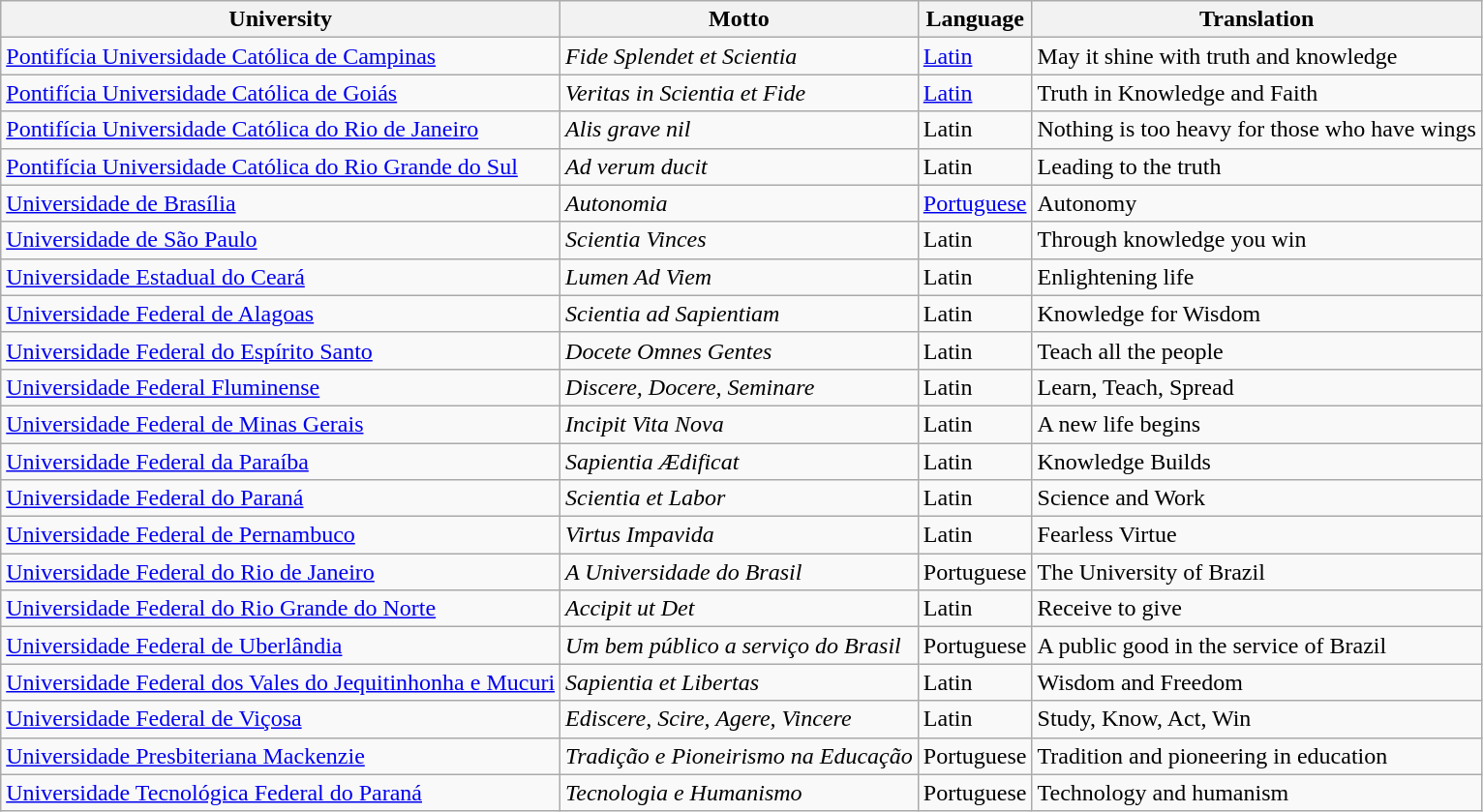<table class="wikitable sortable plainrowheaders">
<tr>
<th>University</th>
<th>Motto</th>
<th>Language</th>
<th>Translation</th>
</tr>
<tr>
<td><a href='#'>Pontifícia Universidade Católica de Campinas</a></td>
<td><em>Fide Splendet et Scientia</em></td>
<td><a href='#'>Latin</a></td>
<td>May it shine with truth and knowledge</td>
</tr>
<tr>
<td><a href='#'>Pontifícia Universidade Católica de Goiás</a></td>
<td><em>Veritas in Scientia et Fide</em></td>
<td><a href='#'>Latin</a></td>
<td>Truth in Knowledge and Faith</td>
</tr>
<tr>
<td><a href='#'>Pontifícia Universidade Católica do Rio de Janeiro</a></td>
<td><em>Alis grave nil</em></td>
<td>Latin</td>
<td>Nothing is too heavy for those who have wings</td>
</tr>
<tr>
<td><a href='#'>Pontifícia Universidade Católica do Rio Grande do Sul</a></td>
<td><em>Ad verum ducit</em></td>
<td>Latin</td>
<td>Leading to the truth</td>
</tr>
<tr>
<td><a href='#'>Universidade de Brasília</a></td>
<td><em>Autonomia</em></td>
<td><a href='#'>Portuguese</a></td>
<td>Autonomy</td>
</tr>
<tr>
<td><a href='#'>Universidade de São Paulo</a></td>
<td><em>Scientia Vinces</em></td>
<td>Latin</td>
<td>Through knowledge you win</td>
</tr>
<tr>
<td><a href='#'>Universidade Estadual do Ceará</a></td>
<td><em>Lumen Ad Viem</em></td>
<td>Latin</td>
<td>Enlightening life</td>
</tr>
<tr>
<td><a href='#'>Universidade Federal de Alagoas</a></td>
<td><em>Scientia ad Sapientiam</em></td>
<td>Latin</td>
<td>Knowledge for Wisdom</td>
</tr>
<tr>
<td><a href='#'>Universidade Federal do Espírito Santo</a></td>
<td><em>Docete Omnes Gentes</em></td>
<td>Latin</td>
<td>Teach all the people</td>
</tr>
<tr>
<td><a href='#'>Universidade Federal Fluminense</a></td>
<td><em>Discere, Docere, Seminare </em></td>
<td>Latin</td>
<td>Learn, Teach, Spread</td>
</tr>
<tr>
<td><a href='#'>Universidade Federal de Minas Gerais</a></td>
<td><em>Incipit Vita Nova</em></td>
<td>Latin</td>
<td>A new life begins</td>
</tr>
<tr>
<td><a href='#'>Universidade Federal da Paraíba</a></td>
<td><em>Sapientia Ædificat</em></td>
<td>Latin</td>
<td>Knowledge Builds</td>
</tr>
<tr>
<td><a href='#'>Universidade Federal do Paraná</a></td>
<td><em>Scientia et Labor</em></td>
<td>Latin</td>
<td>Science and Work</td>
</tr>
<tr>
<td><a href='#'>Universidade Federal de Pernambuco</a></td>
<td><em>Virtus Impavida</em></td>
<td>Latin</td>
<td>Fearless Virtue</td>
</tr>
<tr>
<td><a href='#'>Universidade Federal do Rio de Janeiro</a></td>
<td><em>A Universidade do Brasil</em></td>
<td>Portuguese</td>
<td>The University of Brazil</td>
</tr>
<tr>
<td><a href='#'>Universidade Federal do Rio Grande do Norte</a></td>
<td><em>Accipit ut Det</em></td>
<td>Latin</td>
<td>Receive to give</td>
</tr>
<tr>
<td><a href='#'>Universidade Federal de Uberlândia</a></td>
<td><em>Um bem público a serviço do Brasil</em></td>
<td>Portuguese</td>
<td>A public good in the service of Brazil</td>
</tr>
<tr>
<td><a href='#'>Universidade Federal dos Vales do Jequitinhonha e Mucuri</a></td>
<td><em>Sapientia et Libertas</em></td>
<td>Latin</td>
<td>Wisdom and Freedom</td>
</tr>
<tr>
<td><a href='#'>Universidade Federal de Viçosa</a></td>
<td><em>Ediscere, Scire, Agere, Vincere</em></td>
<td>Latin</td>
<td>Study, Know, Act, Win</td>
</tr>
<tr>
<td><a href='#'>Universidade Presbiteriana Mackenzie</a></td>
<td><em>Tradição e Pioneirismo na Educação</em></td>
<td>Portuguese</td>
<td>Tradition and pioneering in education</td>
</tr>
<tr>
<td><a href='#'>Universidade Tecnológica Federal do Paraná</a></td>
<td><em>Tecnologia e Humanismo</em></td>
<td>Portuguese</td>
<td>Technology and humanism</td>
</tr>
</table>
